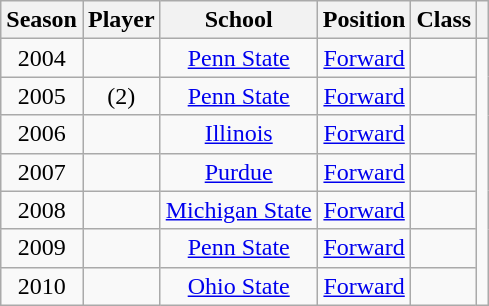<table class="wikitable sortable" style="text-align: center;">
<tr>
<th>Season</th>
<th>Player</th>
<th>School</th>
<th>Position</th>
<th>Class</th>
<th class="unsortable"></th>
</tr>
<tr>
<td>2004</td>
<td></td>
<td><a href='#'>Penn State</a></td>
<td><a href='#'>Forward</a></td>
<td></td>
<td rowspan=7></td>
</tr>
<tr>
<td>2005</td>
<td> (2)</td>
<td><a href='#'>Penn State</a></td>
<td><a href='#'>Forward</a></td>
<td></td>
</tr>
<tr>
<td>2006</td>
<td></td>
<td><a href='#'>Illinois</a></td>
<td><a href='#'>Forward</a></td>
<td></td>
</tr>
<tr>
<td>2007</td>
<td></td>
<td><a href='#'>Purdue</a></td>
<td><a href='#'>Forward</a></td>
<td></td>
</tr>
<tr>
<td>2008</td>
<td></td>
<td><a href='#'>Michigan State</a></td>
<td><a href='#'>Forward</a></td>
<td></td>
</tr>
<tr>
<td>2009</td>
<td></td>
<td><a href='#'>Penn State</a></td>
<td><a href='#'>Forward</a></td>
<td></td>
</tr>
<tr>
<td>2010</td>
<td></td>
<td><a href='#'>Ohio State</a></td>
<td><a href='#'>Forward</a></td>
<td></td>
</tr>
</table>
